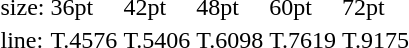<table style="margin-left:40px;">
<tr>
<td>size:</td>
<td>36pt</td>
<td>42pt</td>
<td>48pt</td>
<td>60pt</td>
<td>72pt</td>
</tr>
<tr>
<td>line:</td>
<td>T.4576</td>
<td>T.5406</td>
<td>T.6098</td>
<td>T.7619</td>
<td>T.9175</td>
</tr>
</table>
